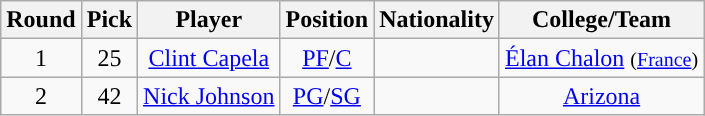<table class="wikitable sortable sortable">
<tr>
<th>Round</th>
<th>Pick</th>
<th>Player</th>
<th>Position</th>
<th>Nationality</th>
<th>College/Team</th>
</tr>
<tr style="text-align: center">
<td>1</td>
<td>25</td>
<td><a href='#'>Clint Capela</a></td>
<td><a href='#'>PF</a>/<a href='#'>C</a></td>
<td></td>
<td><a href='#'>Élan Chalon</a> <small>(<a href='#'>France</a>)</small></td>
</tr>
<tr style="text-align: center">
<td>2</td>
<td>42</td>
<td><a href='#'>Nick Johnson</a></td>
<td><a href='#'>PG</a>/<a href='#'>SG</a></td>
<td></td>
<td><a href='#'>Arizona</a></td>
</tr>
</table>
